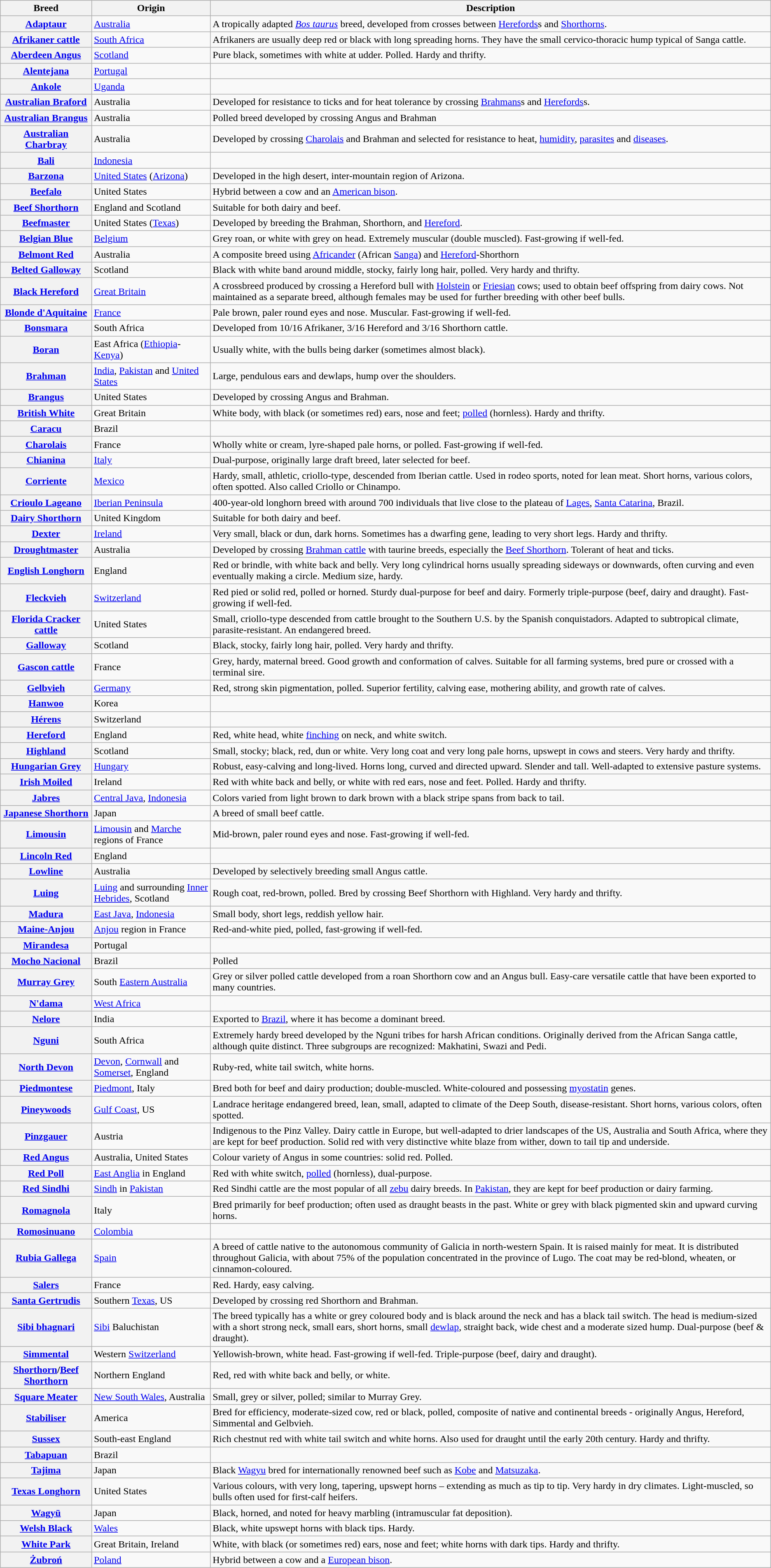<table class="wikitable sortable" style="text-align: left;">
<tr>
<th>Breed</th>
<th>Origin</th>
<th class=unsortable>Description</th>
</tr>
<tr>
<th><a href='#'>Adaptaur</a></th>
<td><a href='#'>Australia</a></td>
<td>A tropically adapted <em><a href='#'>Bos taurus</a></em> breed, developed from crosses between <a href='#'>Herefords</a>s and <a href='#'>Shorthorns</a>.</td>
</tr>
<tr>
<th><a href='#'>Afrikaner cattle</a></th>
<td><a href='#'>South Africa</a></td>
<td>Afrikaners are usually deep red or black with long spreading horns. They have the small cervico-thoracic hump typical of Sanga cattle.</td>
</tr>
<tr>
<th><a href='#'>Aberdeen Angus</a></th>
<td><a href='#'>Scotland</a></td>
<td>Pure black, sometimes with white at udder.  Polled. Hardy and thrifty.</td>
</tr>
<tr>
<th><a href='#'>Alentejana</a></th>
<td><a href='#'>Portugal</a></td>
<td></td>
</tr>
<tr>
<th><a href='#'>Ankole</a></th>
<td><a href='#'>Uganda</a></td>
<td></td>
</tr>
<tr>
<th><a href='#'>Australian Braford</a></th>
<td>Australia</td>
<td>Developed for resistance to ticks and for heat tolerance by crossing <a href='#'>Brahmans</a>s and <a href='#'>Herefords</a>s.</td>
</tr>
<tr>
<th><a href='#'>Australian Brangus</a></th>
<td>Australia</td>
<td>Polled breed developed by crossing Angus and Brahman</td>
</tr>
<tr>
<th><a href='#'>Australian Charbray</a></th>
<td>Australia</td>
<td>Developed by crossing <a href='#'>Charolais</a> and Brahman and selected for resistance to heat, <a href='#'>humidity</a>, <a href='#'>parasites</a> and <a href='#'>diseases</a>.</td>
</tr>
<tr>
<th><a href='#'>Bali</a></th>
<td><a href='#'>Indonesia</a></td>
<td></td>
</tr>
<tr>
<th><a href='#'>Barzona</a></th>
<td><a href='#'>United States</a> (<a href='#'>Arizona</a>)</td>
<td>Developed in the high desert, inter-mountain region of Arizona.</td>
</tr>
<tr>
<th><a href='#'>Beefalo</a></th>
<td>United States</td>
<td>Hybrid between a cow and an <a href='#'>American bison</a>.</td>
</tr>
<tr>
<th><a href='#'>Beef Shorthorn</a></th>
<td>England and Scotland</td>
<td>Suitable for both dairy and beef.</td>
</tr>
<tr>
<th><a href='#'>Beefmaster</a></th>
<td>United States (<a href='#'>Texas</a>)</td>
<td>Developed by breeding the Brahman, Shorthorn, and <a href='#'>Hereford</a>.</td>
</tr>
<tr>
<th><a href='#'>Belgian Blue</a></th>
<td><a href='#'>Belgium</a></td>
<td>Grey roan, or white with grey on head.  Extremely muscular (double muscled).  Fast-growing if well-fed.</td>
</tr>
<tr>
<th><a href='#'>Belmont Red</a></th>
<td>Australia</td>
<td>A composite breed using <a href='#'>Africander</a> (African <a href='#'>Sanga</a>) and <a href='#'>Hereford</a>-Shorthorn</td>
</tr>
<tr>
<th><a href='#'>Belted Galloway</a></th>
<td>Scotland</td>
<td>Black with white band around middle, stocky, fairly long hair, polled. Very hardy and thrifty.</td>
</tr>
<tr>
<th><a href='#'>Black Hereford</a></th>
<td><a href='#'>Great Britain</a></td>
<td>A crossbreed produced by crossing a Hereford bull with <a href='#'>Holstein</a> or <a href='#'>Friesian</a> cows; used to obtain beef offspring from dairy cows.  Not maintained as a separate breed, although females may be used for further breeding with other beef bulls.</td>
</tr>
<tr>
<th><a href='#'>Blonde d'Aquitaine</a></th>
<td><a href='#'>France</a></td>
<td>Pale brown, paler round eyes and nose.  Muscular.  Fast-growing if well-fed.</td>
</tr>
<tr>
<th><a href='#'>Bonsmara</a></th>
<td>South Africa</td>
<td>Developed from 10/16 Afrikaner, 3/16 Hereford and 3/16 Shorthorn cattle.</td>
</tr>
<tr>
<th><a href='#'>Boran</a></th>
<td>East Africa (<a href='#'>Ethiopia</a>-<a href='#'>Kenya</a>)</td>
<td>Usually white, with the bulls being darker (sometimes almost black).</td>
</tr>
<tr>
<th><a href='#'>Brahman</a></th>
<td><a href='#'>India</a>, <a href='#'>Pakistan</a> and <a href='#'>United States</a></td>
<td>Large, pendulous ears and dewlaps, hump over the shoulders.</td>
</tr>
<tr>
<th><a href='#'>Brangus</a></th>
<td>United States</td>
<td>Developed by crossing Angus and Brahman.</td>
</tr>
<tr>
<th><a href='#'>British White</a></th>
<td>Great Britain</td>
<td>White body, with black (or sometimes red) ears, nose and feet; <a href='#'>polled</a> (hornless).  Hardy and thrifty.</td>
</tr>
<tr>
<th><a href='#'>Caracu</a></th>
<td>Brazil</td>
<td></td>
</tr>
<tr>
<th><a href='#'>Charolais</a></th>
<td>France</td>
<td>Wholly white or cream, lyre-shaped pale horns, or polled.  Fast-growing if well-fed.</td>
</tr>
<tr>
<th><a href='#'>Chianina</a></th>
<td><a href='#'>Italy</a></td>
<td>Dual-purpose, originally large draft breed, later selected for beef.</td>
</tr>
<tr>
<th><a href='#'>Corriente</a></th>
<td><a href='#'>Mexico</a></td>
<td>Hardy, small, athletic, criollo-type, descended from Iberian cattle. Used in rodeo sports, noted for lean meat. Short horns, various colors, often spotted. Also called Criollo or Chinampo.</td>
</tr>
<tr>
<th><a href='#'>Crioulo Lageano</a></th>
<td><a href='#'>Iberian Peninsula</a></td>
<td>400-year-old longhorn breed with around 700 individuals that live close to the plateau of <a href='#'>Lages</a>, <a href='#'>Santa Catarina</a>, Brazil.</td>
</tr>
<tr>
<th><a href='#'>Dairy Shorthorn</a></th>
<td>United Kingdom</td>
<td>Suitable for both dairy and beef.</td>
</tr>
<tr>
<th><a href='#'>Dexter</a></th>
<td><a href='#'>Ireland</a></td>
<td>Very small, black or dun, dark horns. Sometimes has a dwarfing gene, leading to very short legs.  Hardy and thrifty.</td>
</tr>
<tr>
<th><a href='#'>Droughtmaster</a></th>
<td>Australia</td>
<td>Developed by crossing <a href='#'>Brahman cattle</a> with taurine breeds, especially the <a href='#'>Beef Shorthorn</a>. Tolerant of heat and ticks.</td>
</tr>
<tr>
<th><a href='#'>English Longhorn</a></th>
<td>England</td>
<td>Red or brindle, with white back and belly.  Very long cylindrical horns usually spreading sideways or downwards, often curving and even eventually making a circle.  Medium size, hardy.</td>
</tr>
<tr>
<th><a href='#'>Fleckvieh</a></th>
<td><a href='#'>Switzerland</a></td>
<td>Red pied or solid red, polled or horned. Sturdy dual-purpose for beef and dairy. Formerly triple-purpose (beef, dairy and draught). Fast-growing if well-fed.</td>
</tr>
<tr>
<th><a href='#'>Florida Cracker cattle</a></th>
<td>United States</td>
<td>Small, criollo-type descended from cattle brought to the Southern U.S. by the Spanish conquistadors. Adapted to subtropical climate, parasite-resistant.  An endangered breed.</td>
</tr>
<tr>
<th><a href='#'>Galloway</a></th>
<td>Scotland</td>
<td>Black, stocky, fairly long hair, polled.  Very hardy and thrifty.</td>
</tr>
<tr>
<th><a href='#'>Gascon cattle</a></th>
<td>France</td>
<td>Grey, hardy, maternal breed. Good growth and conformation of calves. Suitable for all farming systems, bred pure or crossed with a terminal sire.</td>
</tr>
<tr>
<th><a href='#'>Gelbvieh</a></th>
<td><a href='#'>Germany</a></td>
<td>Red, strong skin pigmentation, polled.  Superior fertility, calving ease, mothering ability, and growth rate of calves.</td>
</tr>
<tr>
<th><a href='#'>Hanwoo</a></th>
<td>Korea</td>
<td></td>
</tr>
<tr>
<th><a href='#'>Hérens</a></th>
<td>Switzerland</td>
<td></td>
</tr>
<tr>
<th><a href='#'>Hereford</a></th>
<td>England</td>
<td>Red, white head, white <a href='#'>finching</a> on neck, and white switch.</td>
</tr>
<tr>
<th><a href='#'>Highland</a></th>
<td>Scotland</td>
<td>Small, stocky; black, red, dun or white.  Very long coat and very long pale horns, upswept in cows and steers.  Very hardy and thrifty.</td>
</tr>
<tr>
<th><a href='#'>Hungarian Grey</a></th>
<td><a href='#'>Hungary</a></td>
<td>Robust, easy-calving and long-lived. Horns long, curved and directed upward. Slender and tall. Well-adapted to extensive pasture systems.</td>
</tr>
<tr>
<th><a href='#'>Irish Moiled</a></th>
<td>Ireland</td>
<td>Red with white back and belly, or white with red ears, nose and feet.  Polled.  Hardy and thrifty.</td>
</tr>
<tr>
<th><a href='#'>Jabres</a></th>
<td><a href='#'>Central Java</a>, <a href='#'>Indonesia</a></td>
<td>Colors varied from light brown to dark brown with a black stripe spans from back to tail.</td>
</tr>
<tr>
<th><a href='#'>Japanese Shorthorn</a></th>
<td>Japan</td>
<td>A breed of small beef cattle.</td>
</tr>
<tr>
<th><a href='#'>Limousin</a></th>
<td><a href='#'>Limousin</a> and <a href='#'>Marche</a> regions of France</td>
<td>Mid-brown, paler round eyes and nose.  Fast-growing if well-fed.</td>
</tr>
<tr>
<th><a href='#'>Lincoln Red</a></th>
<td>England</td>
<td></td>
</tr>
<tr>
<th><a href='#'>Lowline</a></th>
<td>Australia</td>
<td>Developed by selectively breeding small Angus cattle.</td>
</tr>
<tr>
<th><a href='#'>Luing</a></th>
<td><a href='#'>Luing</a> and surrounding <a href='#'>Inner Hebrides</a>, Scotland</td>
<td>Rough coat, red-brown, polled.  Bred by crossing Beef Shorthorn with Highland.  Very hardy and thrifty.</td>
</tr>
<tr>
<th><a href='#'>Madura</a></th>
<td><a href='#'>East Java</a>, <a href='#'>Indonesia</a></td>
<td>Small body, short legs, reddish yellow hair.</td>
</tr>
<tr>
<th><a href='#'>Maine-Anjou</a></th>
<td><a href='#'>Anjou</a> region in France</td>
<td>Red-and-white pied, polled, fast-growing if well-fed.</td>
</tr>
<tr>
<th><a href='#'>Mirandesa</a></th>
<td>Portugal</td>
<td></td>
</tr>
<tr>
<th><a href='#'>Mocho Nacional</a></th>
<td>Brazil</td>
<td>Polled</td>
</tr>
<tr>
<th><a href='#'>Murray Grey</a></th>
<td>South <a href='#'>Eastern Australia</a></td>
<td>Grey or silver polled cattle developed from a roan Shorthorn cow and an Angus bull. Easy-care versatile cattle that have been exported to many countries.</td>
</tr>
<tr>
<th><a href='#'>N'dama</a></th>
<td><a href='#'>West Africa</a></td>
<td></td>
</tr>
<tr>
<th><a href='#'>Nelore</a></th>
<td>India</td>
<td>Exported to <a href='#'>Brazil</a>, where it has become a dominant breed.</td>
</tr>
<tr>
<th><a href='#'>Nguni</a></th>
<td>South Africa</td>
<td>Extremely hardy breed developed by the Nguni tribes for harsh African conditions. Originally derived from the African Sanga cattle, although quite distinct. Three subgroups are recognized: Makhatini, Swazi and Pedi.</td>
</tr>
<tr>
<th><a href='#'>North Devon</a></th>
<td><a href='#'>Devon</a>, <a href='#'>Cornwall</a> and <a href='#'>Somerset</a>, England</td>
<td>Ruby-red, white tail switch, white horns.</td>
</tr>
<tr>
<th><a href='#'>Piedmontese</a></th>
<td><a href='#'>Piedmont</a>, Italy</td>
<td>Bred both for beef and dairy production; double-muscled. White-coloured and possessing <a href='#'>myostatin</a> genes.</td>
</tr>
<tr>
<th><a href='#'>Pineywoods</a></th>
<td><a href='#'>Gulf Coast</a>, US</td>
<td>Landrace heritage endangered breed, lean, small, adapted to climate of the Deep South, disease-resistant.  Short horns, various colors, often spotted.</td>
</tr>
<tr>
<th><a href='#'>Pinzgauer</a></th>
<td>Austria</td>
<td>Indigenous to the Pinz Valley. Dairy cattle in Europe, but well-adapted to drier landscapes of the US, Australia and South Africa, where they are kept for beef production. Solid red with very distinctive white blaze from wither, down to tail tip and underside.</td>
</tr>
<tr>
<th><a href='#'>Red Angus</a></th>
<td>Australia, United States</td>
<td>Colour variety of Angus in some countries: solid red.  Polled.</td>
</tr>
<tr>
<th><a href='#'>Red Poll</a></th>
<td><a href='#'>East Anglia</a> in England</td>
<td>Red with white switch, <a href='#'>polled</a> (hornless), dual-purpose.</td>
</tr>
<tr>
<th><a href='#'>Red Sindhi</a></th>
<td><a href='#'>Sindh</a> in <a href='#'>Pakistan</a></td>
<td>Red Sindhi cattle are the most popular of all <a href='#'>zebu</a> dairy breeds. In <a href='#'>Pakistan</a>, they are kept for beef production or dairy farming.</td>
</tr>
<tr>
<th><a href='#'>Romagnola</a></th>
<td>Italy</td>
<td>Bred primarily for beef production; often used as draught beasts in the past. White or grey with black pigmented skin and upward curving horns.</td>
</tr>
<tr>
<th><a href='#'>Romosinuano</a></th>
<td><a href='#'>Colombia</a></td>
<td></td>
</tr>
<tr>
<th><a href='#'>Rubia Gallega</a></th>
<td><a href='#'>Spain</a></td>
<td>A breed of cattle native to the autonomous community of Galicia in north-western Spain. It is raised mainly for meat. It is distributed throughout Galicia, with about 75% of the population concentrated in the province of Lugo. The coat may be red-blond, wheaten, or cinnamon-coloured.</td>
</tr>
<tr>
<th><a href='#'>Salers</a></th>
<td>France</td>
<td>Red. Hardy, easy calving.</td>
</tr>
<tr>
<th><a href='#'>Santa Gertrudis</a></th>
<td>Southern <a href='#'>Texas</a>, US</td>
<td>Developed by crossing red Shorthorn and Brahman.</td>
</tr>
<tr>
<th><a href='#'>Sibi bhagnari</a></th>
<td><a href='#'>Sibi</a> Baluchistan</td>
<td>The breed typically has a white or grey coloured body and is black around the neck and has a black tail switch. The head is medium-sized with a short strong neck, small ears, short horns, small <a href='#'>dewlap</a>, straight back, wide chest and a moderate sized hump. Dual-purpose (beef & draught).</td>
</tr>
<tr>
<th><a href='#'>Simmental</a></th>
<td>Western <a href='#'>Switzerland</a></td>
<td>Yellowish-brown, white head.  Fast-growing if well-fed.  Triple-purpose (beef, dairy and draught).</td>
</tr>
<tr>
<th><a href='#'>Shorthorn</a>/<a href='#'>Beef Shorthorn</a></th>
<td>Northern England</td>
<td>Red, red with white back and belly, or white.</td>
</tr>
<tr>
<th><a href='#'>Square Meater</a></th>
<td><a href='#'>New South Wales</a>, Australia</td>
<td>Small, grey or silver, polled; similar to Murray Grey.</td>
</tr>
<tr>
<th><a href='#'>Stabiliser</a></th>
<td>America</td>
<td>Bred for efficiency, moderate-sized cow, red or black, polled, composite of native and continental breeds - originally Angus, Hereford, Simmental and Gelbvieh.</td>
</tr>
<tr>
<th><a href='#'>Sussex</a></th>
<td>South-east England</td>
<td>Rich chestnut red with white tail switch and white horns.  Also used for draught until the early 20th century.  Hardy and thrifty.</td>
</tr>
<tr>
<th><a href='#'>Tabapuan</a></th>
<td>Brazil</td>
<td></td>
</tr>
<tr>
<th><a href='#'>Tajima</a></th>
<td>Japan</td>
<td>Black <a href='#'>Wagyu</a> bred for internationally renowned beef such as <a href='#'>Kobe</a> and <a href='#'>Matsuzaka</a>.</td>
</tr>
<tr>
<th><a href='#'>Texas Longhorn</a></th>
<td>United States</td>
<td>Various colours, with very long, tapering, upswept horns – extending as much as  tip to tip.  Very hardy in dry climates.  Light-muscled, so bulls often used for first-calf heifers.</td>
</tr>
<tr>
<th><a href='#'>Wagyū</a></th>
<td>Japan</td>
<td>Black, horned, and noted for heavy marbling (intramuscular fat deposition).</td>
</tr>
<tr>
<th><a href='#'>Welsh Black</a></th>
<td><a href='#'>Wales</a></td>
<td>Black, white upswept horns with black tips.  Hardy.</td>
</tr>
<tr>
<th><a href='#'>White Park</a></th>
<td>Great Britain, Ireland</td>
<td>White, with black (or sometimes red) ears, nose and feet; white horns with dark tips.  Hardy and thrifty.</td>
</tr>
<tr>
<th><a href='#'>Żubroń</a></th>
<td><a href='#'>Poland</a></td>
<td>Hybrid between a cow and a <a href='#'>European bison</a>.</td>
</tr>
</table>
